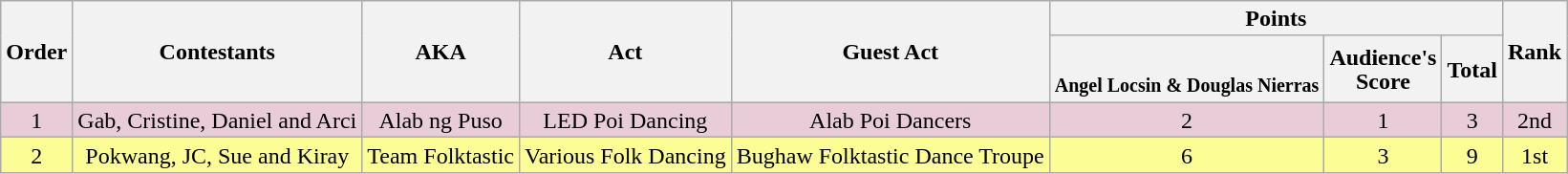<table class="wikitable" style="text-align:center; line-height:17px; width:auto;">
<tr>
<th rowspan="2">Order</th>
<th rowspan="2">Contestants</th>
<th rowspan="2">AKA</th>
<th rowspan="2">Act</th>
<th rowspan="2">Guest Act</th>
<th colspan="3">Points</th>
<th rowspan="2">Rank</th>
</tr>
<tr>
<th> <br><sub>Angel Locsin & Douglas Nierras</sub></th>
<th>Audience's<br>Score</th>
<th>Total</th>
</tr>
<tr>
<td style="background:#E8CCD7">1</td>
<td style="background:#E8CCD7">Gab, Cristine, Daniel and Arci</td>
<td style="background:#E8CCD7">Alab ng Puso</td>
<td style="background:#E8CCD7">LED Poi Dancing</td>
<td style="background:#E8CCD7">Alab Poi Dancers</td>
<td style="background:#E8CCD7">2</td>
<td style="background:#E8CCD7">1</td>
<td style="background:#E8CCD7">3</td>
<td style="background:#E8CCD7">2nd</td>
</tr>
<tr>
<td style="background: #FDFD96;">2</td>
<td style="background: #FDFD96;">Pokwang, JC, Sue and Kiray</td>
<td style="background: #FDFD96;">Team Folktastic</td>
<td style="background: #FDFD96;">Various Folk Dancing</td>
<td style="background: #FDFD96;">Bughaw Folktastic Dance Troupe</td>
<td style="background: #FDFD96;">6</td>
<td style="background: #FDFD96;">3</td>
<td style="background: #FDFD96;">9</td>
<td style="background: #FDFD96;">1st</td>
</tr>
</table>
